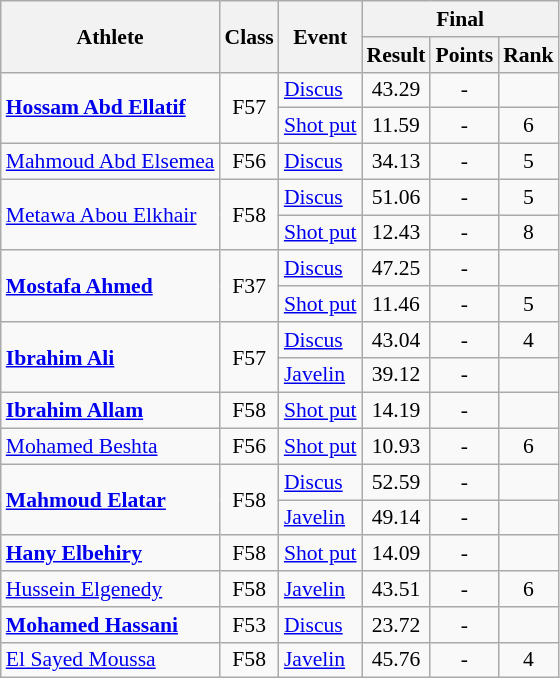<table class=wikitable style="font-size:90%">
<tr>
<th rowspan="2">Athlete</th>
<th rowspan="2">Class</th>
<th rowspan="2">Event</th>
<th colspan="3">Final</th>
</tr>
<tr>
<th>Result</th>
<th>Points</th>
<th>Rank</th>
</tr>
<tr>
<td rowspan="2"><strong><a href='#'>Hossam Abd Ellatif</a></strong></td>
<td rowspan="2" style="text-align:center;">F57</td>
<td><a href='#'>Discus</a></td>
<td style="text-align:center;">43.29</td>
<td style="text-align:center;">-</td>
<td style="text-align:center;"></td>
</tr>
<tr>
<td><a href='#'>Shot put</a></td>
<td style="text-align:center;">11.59</td>
<td style="text-align:center;">-</td>
<td style="text-align:center;">6</td>
</tr>
<tr>
<td><a href='#'>Mahmoud Abd Elsemea</a></td>
<td style="text-align:center;">F56</td>
<td><a href='#'>Discus</a></td>
<td style="text-align:center;">34.13</td>
<td style="text-align:center;">-</td>
<td style="text-align:center;">5</td>
</tr>
<tr>
<td rowspan="2"><a href='#'>Metawa Abou Elkhair</a></td>
<td rowspan="2" style="text-align:center;">F58</td>
<td><a href='#'>Discus</a></td>
<td style="text-align:center;">51.06</td>
<td style="text-align:center;">-</td>
<td style="text-align:center;">5</td>
</tr>
<tr>
<td><a href='#'>Shot put</a></td>
<td style="text-align:center;">12.43</td>
<td style="text-align:center;">-</td>
<td style="text-align:center;">8</td>
</tr>
<tr>
<td rowspan="2"><strong><a href='#'>Mostafa Ahmed</a></strong></td>
<td rowspan="2" style="text-align:center;">F37</td>
<td><a href='#'>Discus</a></td>
<td style="text-align:center;">47.25</td>
<td style="text-align:center;">-</td>
<td style="text-align:center;"></td>
</tr>
<tr>
<td><a href='#'>Shot put</a></td>
<td style="text-align:center;">11.46</td>
<td style="text-align:center;">-</td>
<td style="text-align:center;">5</td>
</tr>
<tr>
<td rowspan="2"><strong><a href='#'>Ibrahim Ali</a></strong></td>
<td rowspan="2" style="text-align:center;">F57</td>
<td><a href='#'>Discus</a></td>
<td style="text-align:center;">43.04</td>
<td style="text-align:center;">-</td>
<td style="text-align:center;">4</td>
</tr>
<tr>
<td><a href='#'>Javelin</a></td>
<td style="text-align:center;">39.12</td>
<td style="text-align:center;">-</td>
<td style="text-align:center;"></td>
</tr>
<tr>
<td><strong><a href='#'>Ibrahim Allam</a></strong></td>
<td style="text-align:center;">F58</td>
<td><a href='#'>Shot put</a></td>
<td style="text-align:center;">14.19</td>
<td style="text-align:center;">-</td>
<td style="text-align:center;"></td>
</tr>
<tr>
<td><a href='#'>Mohamed Beshta</a></td>
<td style="text-align:center;">F56</td>
<td><a href='#'>Shot put</a></td>
<td style="text-align:center;">10.93</td>
<td style="text-align:center;">-</td>
<td style="text-align:center;">6</td>
</tr>
<tr>
<td rowspan="2"><strong><a href='#'>Mahmoud Elatar</a></strong></td>
<td rowspan="2" style="text-align:center;">F58</td>
<td><a href='#'>Discus</a></td>
<td style="text-align:center;">52.59</td>
<td style="text-align:center;">-</td>
<td style="text-align:center;"></td>
</tr>
<tr>
<td><a href='#'>Javelin</a></td>
<td style="text-align:center;">49.14</td>
<td style="text-align:center;">-</td>
<td style="text-align:center;"></td>
</tr>
<tr>
<td><strong><a href='#'>Hany Elbehiry</a></strong></td>
<td style="text-align:center;">F58</td>
<td><a href='#'>Shot put</a></td>
<td style="text-align:center;">14.09</td>
<td style="text-align:center;">-</td>
<td style="text-align:center;"></td>
</tr>
<tr>
<td><a href='#'>Hussein Elgenedy</a></td>
<td style="text-align:center;">F58</td>
<td><a href='#'>Javelin</a></td>
<td style="text-align:center;">43.51</td>
<td style="text-align:center;">-</td>
<td style="text-align:center;">6</td>
</tr>
<tr>
<td><strong><a href='#'>Mohamed Hassani</a></strong></td>
<td style="text-align:center;">F53</td>
<td><a href='#'>Discus</a></td>
<td style="text-align:center;">23.72</td>
<td style="text-align:center;">-</td>
<td style="text-align:center;"></td>
</tr>
<tr>
<td><a href='#'>El Sayed Moussa</a></td>
<td style="text-align:center;">F58</td>
<td><a href='#'>Javelin</a></td>
<td style="text-align:center;">45.76</td>
<td style="text-align:center;">-</td>
<td style="text-align:center;">4</td>
</tr>
</table>
